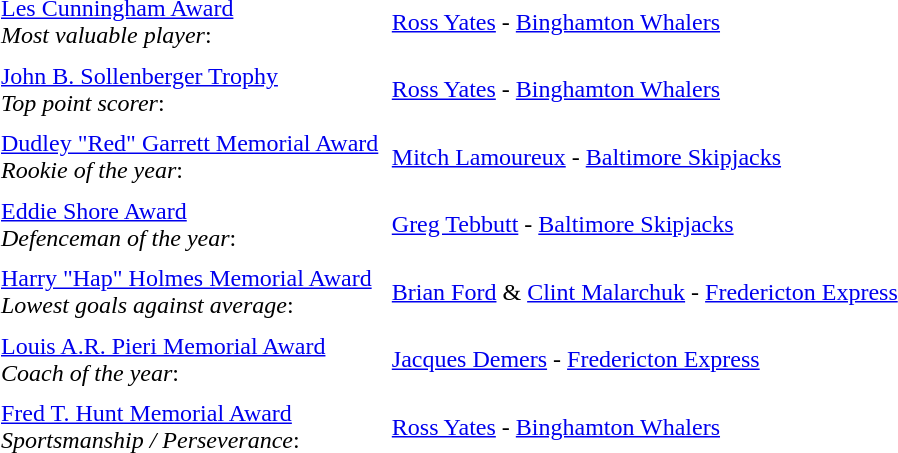<table cellpadding="3" cellspacing="3">
<tr>
<td><a href='#'>Les Cunningham Award</a><br><em>Most valuable player</em>:</td>
<td><a href='#'>Ross Yates</a> - <a href='#'>Binghamton Whalers</a></td>
</tr>
<tr>
<td><a href='#'>John B. Sollenberger Trophy</a><br><em>Top point scorer</em>:</td>
<td><a href='#'>Ross Yates</a> - <a href='#'>Binghamton Whalers</a></td>
</tr>
<tr>
<td><a href='#'>Dudley "Red" Garrett Memorial Award</a><br><em>Rookie of the year</em>:</td>
<td><a href='#'>Mitch Lamoureux</a> - <a href='#'>Baltimore Skipjacks</a></td>
</tr>
<tr>
<td><a href='#'>Eddie Shore Award</a><br><em>Defenceman of the year</em>:</td>
<td><a href='#'>Greg Tebbutt</a> - <a href='#'>Baltimore Skipjacks</a></td>
</tr>
<tr>
<td><a href='#'>Harry "Hap" Holmes Memorial Award</a><br><em>Lowest goals against average</em>:</td>
<td><a href='#'>Brian Ford</a> & <a href='#'>Clint Malarchuk</a> - <a href='#'>Fredericton Express</a></td>
</tr>
<tr>
<td><a href='#'>Louis A.R. Pieri Memorial Award</a><br><em>Coach of the year</em>:</td>
<td><a href='#'>Jacques Demers</a> - <a href='#'>Fredericton Express</a></td>
</tr>
<tr>
<td><a href='#'>Fred T. Hunt Memorial Award</a><br><em>Sportsmanship / Perseverance</em>:</td>
<td><a href='#'>Ross Yates</a> - <a href='#'>Binghamton Whalers</a></td>
</tr>
</table>
